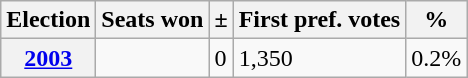<table class="wikitable">
<tr>
<th>Election</th>
<th>Seats won</th>
<th>±</th>
<th>First pref. votes</th>
<th>%</th>
</tr>
<tr>
<th><a href='#'>2003</a></th>
<td></td>
<td>0</td>
<td>1,350</td>
<td>0.2%</td>
</tr>
</table>
